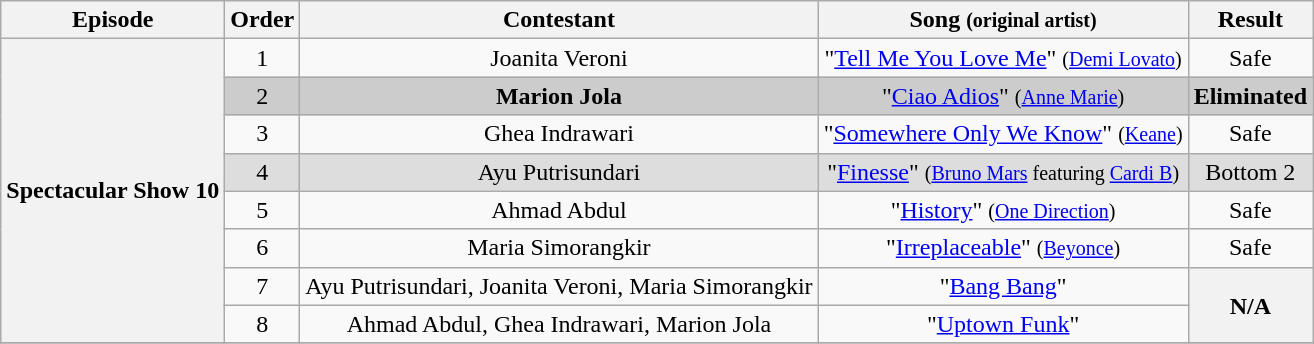<table class="wikitable" style="text-align:center;">
<tr>
<th scope="col">Episode</th>
<th scope="col">Order</th>
<th scope="col">Contestant</th>
<th scope="col">Song <small>(original artist)</small></th>
<th scope="col">Result</th>
</tr>
<tr>
<th rowspan="8" scope="row">Spectacular Show 10<br><small></small></th>
<td>1</td>
<td>Joanita Veroni</td>
<td>"<a href='#'>Tell Me You Love Me</a>" <small>(<a href='#'>Demi Lovato</a>)</small></td>
<td>Safe</td>
</tr>
<tr style="background:#ccc;">
<td>2</td>
<td><strong>Marion Jola</strong></td>
<td>"<a href='#'>Ciao Adios</a>" <small>(<a href='#'>Anne Marie</a>)</small></td>
<td><strong>Eliminated</strong></td>
</tr>
<tr>
<td>3</td>
<td>Ghea Indrawari</td>
<td>"<a href='#'>Somewhere Only We Know</a>" <small>(<a href='#'>Keane</a>)</small></td>
<td>Safe</td>
</tr>
<tr style="background:#ddd;">
<td>4</td>
<td>Ayu Putrisundari</td>
<td>"<a href='#'>Finesse</a>" <small>(<a href='#'>Bruno Mars</a> featuring <a href='#'>Cardi B</a>) </small></td>
<td>Bottom 2</td>
</tr>
<tr>
<td>5</td>
<td>Ahmad Abdul</td>
<td>"<a href='#'>History</a>" <small>(<a href='#'>One Direction</a>)</small></td>
<td>Safe</td>
</tr>
<tr>
<td>6</td>
<td>Maria Simorangkir</td>
<td>"<a href='#'>Irreplaceable</a>" <small>(<a href='#'>Beyonce</a>)</small></td>
<td>Safe</td>
</tr>
<tr>
<td>7</td>
<td>Ayu Putrisundari, Joanita Veroni, Maria Simorangkir</td>
<td>"<a href='#'>Bang Bang</a>" </td>
<th rowspan="2" scope="row">N/A</th>
</tr>
<tr>
<td>8</td>
<td>Ahmad Abdul, Ghea Indrawari, Marion Jola</td>
<td>"<a href='#'>Uptown Funk</a>" </td>
</tr>
<tr>
</tr>
</table>
